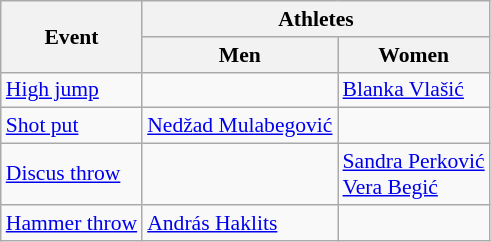<table class=wikitable style="font-size:90%">
<tr>
<th rowspan=2>Event</th>
<th colspan=2>Athletes</th>
</tr>
<tr>
<th>Men</th>
<th>Women</th>
</tr>
<tr>
<td><a href='#'>High jump</a></td>
<td></td>
<td><a href='#'>Blanka Vlašić</a></td>
</tr>
<tr>
<td><a href='#'>Shot put</a></td>
<td><a href='#'>Nedžad Mulabegović</a></td>
<td></td>
</tr>
<tr>
<td><a href='#'>Discus throw</a></td>
<td></td>
<td><a href='#'>Sandra Perković</a><br><a href='#'>Vera Begić</a></td>
</tr>
<tr>
<td><a href='#'>Hammer throw</a></td>
<td><a href='#'>András Haklits</a></td>
<td></td>
</tr>
</table>
